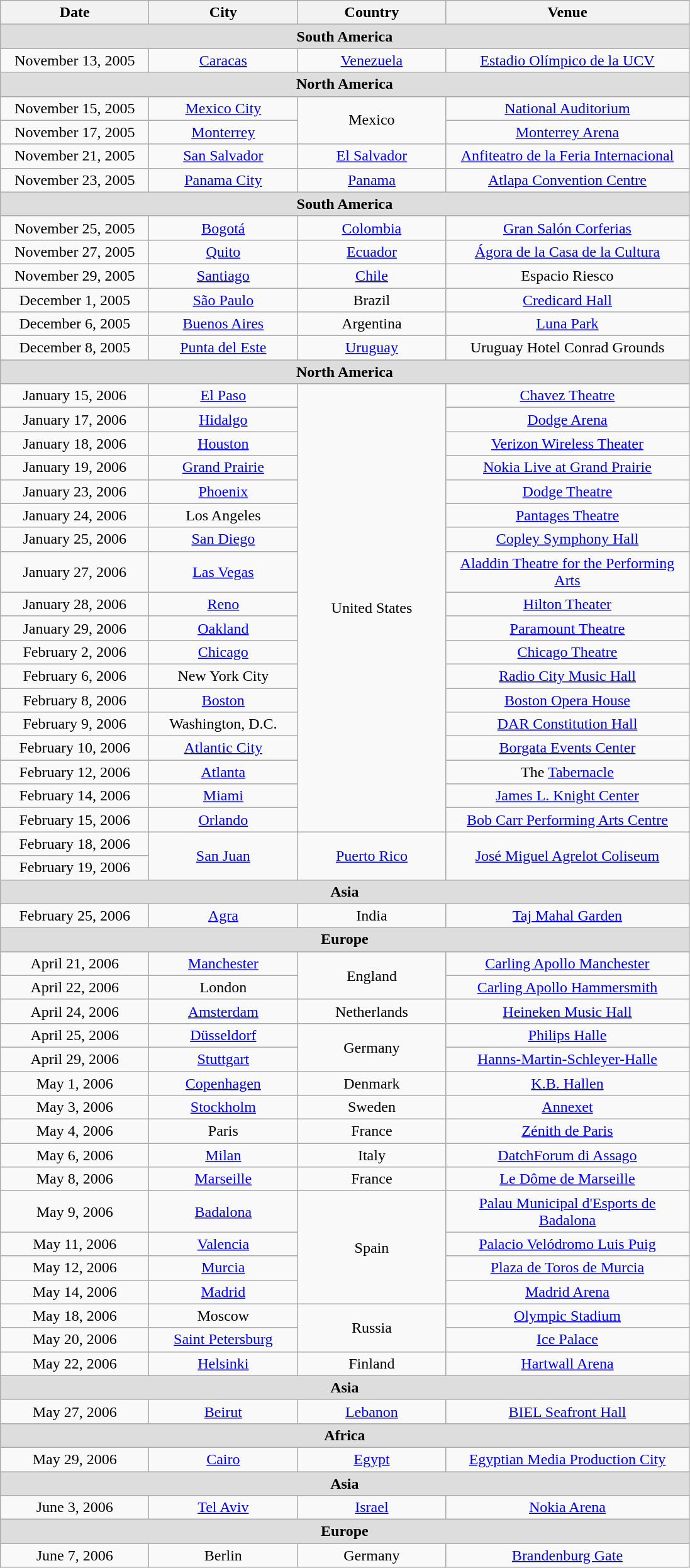<table class="wikitable" style="text-align:center;">
<tr>
<th width="150">Date</th>
<th width="150">City</th>
<th width="150">Country</th>
<th width="250">Venue</th>
</tr>
<tr bgcolor="#DDDDDD">
<td colspan=4><strong>South America</strong></td>
</tr>
<tr>
<td>November 13, 2005</td>
<td><a href='#'>Caracas</a></td>
<td><a href='#'>Venezuela</a></td>
<td><a href='#'>Estadio Olímpico de la UCV</a></td>
</tr>
<tr bgcolor="#DDDDDD">
<td colspan=4><strong>North America</strong></td>
</tr>
<tr>
<td>November 15, 2005</td>
<td><a href='#'>Mexico City</a></td>
<td rowspan="2">Mexico</td>
<td><a href='#'>National Auditorium</a></td>
</tr>
<tr>
<td>November 17, 2005</td>
<td><a href='#'>Monterrey</a></td>
<td><a href='#'>Monterrey Arena</a></td>
</tr>
<tr>
<td>November 21, 2005</td>
<td><a href='#'>San Salvador</a></td>
<td><a href='#'>El Salvador</a></td>
<td><a href='#'>Anfiteatro de la Feria Internacional</a></td>
</tr>
<tr>
<td>November 23, 2005</td>
<td><a href='#'>Panama City</a></td>
<td><a href='#'>Panama</a></td>
<td><a href='#'>Atlapa Convention Centre</a></td>
</tr>
<tr bgcolor="#DDDDDD">
<td colspan=4><strong>South America</strong></td>
</tr>
<tr>
<td>November 25, 2005</td>
<td><a href='#'>Bogotá</a></td>
<td><a href='#'>Colombia</a></td>
<td><a href='#'>Gran Salón Corferias</a></td>
</tr>
<tr>
<td>November 27, 2005</td>
<td><a href='#'>Quito</a></td>
<td><a href='#'>Ecuador</a></td>
<td><a href='#'>Ágora de la Casa de la Cultura</a></td>
</tr>
<tr>
<td>November 29, 2005</td>
<td><a href='#'>Santiago</a></td>
<td><a href='#'>Chile</a></td>
<td>Espacio Riesco</td>
</tr>
<tr>
<td>December 1, 2005</td>
<td><a href='#'>São Paulo</a></td>
<td>Brazil</td>
<td><a href='#'>Credicard Hall</a></td>
</tr>
<tr>
<td>December 6, 2005</td>
<td><a href='#'>Buenos Aires</a></td>
<td>Argentina</td>
<td><a href='#'>Luna Park</a></td>
</tr>
<tr>
<td>December 8, 2005</td>
<td><a href='#'>Punta del Este</a></td>
<td><a href='#'>Uruguay</a></td>
<td>Uruguay Hotel Conrad Grounds</td>
</tr>
<tr bgcolor="#DDDDDD">
<td colspan=4><strong>North America</strong></td>
</tr>
<tr>
<td>January 15, 2006</td>
<td><a href='#'>El Paso</a></td>
<td rowspan="18">United States</td>
<td><a href='#'>Chavez Theatre</a></td>
</tr>
<tr>
<td>January 17, 2006</td>
<td><a href='#'>Hidalgo</a></td>
<td><a href='#'>Dodge Arena</a></td>
</tr>
<tr>
<td>January 18, 2006</td>
<td><a href='#'>Houston</a></td>
<td><a href='#'>Verizon Wireless Theater</a></td>
</tr>
<tr>
<td>January 19, 2006</td>
<td><a href='#'>Grand Prairie</a></td>
<td><a href='#'>Nokia Live at Grand Prairie</a></td>
</tr>
<tr>
<td>January 23, 2006</td>
<td><a href='#'>Phoenix</a></td>
<td><a href='#'>Dodge Theatre</a></td>
</tr>
<tr>
<td>January 24, 2006</td>
<td>Los Angeles</td>
<td><a href='#'>Pantages Theatre</a></td>
</tr>
<tr>
<td>January 25, 2006</td>
<td><a href='#'>San Diego</a></td>
<td><a href='#'>Copley Symphony Hall</a></td>
</tr>
<tr>
<td>January 27, 2006</td>
<td><a href='#'>Las Vegas</a></td>
<td><a href='#'>Aladdin Theatre for the Performing Arts</a></td>
</tr>
<tr>
<td>January 28, 2006</td>
<td><a href='#'>Reno</a></td>
<td><a href='#'>Hilton Theater</a></td>
</tr>
<tr>
<td>January 29, 2006</td>
<td><a href='#'>Oakland</a></td>
<td><a href='#'>Paramount Theatre</a></td>
</tr>
<tr>
<td>February 2, 2006</td>
<td><a href='#'>Chicago</a></td>
<td><a href='#'>Chicago Theatre</a></td>
</tr>
<tr>
<td>February 6, 2006</td>
<td>New York City</td>
<td><a href='#'>Radio City Music Hall</a></td>
</tr>
<tr>
<td>February 8, 2006</td>
<td><a href='#'>Boston</a></td>
<td><a href='#'>Boston Opera House</a></td>
</tr>
<tr>
<td>February 9, 2006</td>
<td>Washington, D.C.</td>
<td><a href='#'>DAR Constitution Hall</a></td>
</tr>
<tr>
<td>February 10, 2006</td>
<td><a href='#'>Atlantic City</a></td>
<td><a href='#'>Borgata Events Center</a></td>
</tr>
<tr>
<td>February 12, 2006</td>
<td><a href='#'>Atlanta</a></td>
<td>The <a href='#'>Tabernacle</a></td>
</tr>
<tr>
<td>February 14, 2006</td>
<td><a href='#'>Miami</a></td>
<td><a href='#'>James L. Knight Center</a></td>
</tr>
<tr>
<td>February 15, 2006</td>
<td><a href='#'>Orlando</a></td>
<td><a href='#'>Bob Carr Performing Arts Centre</a></td>
</tr>
<tr>
<td>February 18, 2006</td>
<td rowspan="2"><a href='#'>San Juan</a></td>
<td rowspan="2"><a href='#'>Puerto Rico</a></td>
<td rowspan="2"><a href='#'>José Miguel Agrelot Coliseum</a></td>
</tr>
<tr>
<td>February 19, 2006</td>
</tr>
<tr bgcolor="#DDDDDD">
<td colspan=4><strong>Asia</strong></td>
</tr>
<tr>
<td>February 25, 2006</td>
<td><a href='#'>Agra</a></td>
<td>India</td>
<td><a href='#'>Taj Mahal Garden</a></td>
</tr>
<tr bgcolor="#DDDDDD">
<td colspan=4><strong>Europe</strong></td>
</tr>
<tr>
<td>April 21, 2006</td>
<td><a href='#'>Manchester</a></td>
<td rowspan="2">England</td>
<td><a href='#'>Carling Apollo Manchester</a></td>
</tr>
<tr>
<td>April 22, 2006</td>
<td>London</td>
<td><a href='#'>Carling Apollo Hammersmith</a></td>
</tr>
<tr>
<td>April 24, 2006</td>
<td><a href='#'>Amsterdam</a></td>
<td>Netherlands</td>
<td><a href='#'>Heineken Music Hall</a></td>
</tr>
<tr>
<td>April 25, 2006</td>
<td><a href='#'>Düsseldorf</a></td>
<td rowspan="2">Germany</td>
<td><a href='#'>Philips Halle</a></td>
</tr>
<tr>
<td>April 29, 2006</td>
<td><a href='#'>Stuttgart</a></td>
<td><a href='#'>Hanns-Martin-Schleyer-Halle</a></td>
</tr>
<tr>
<td>May 1, 2006</td>
<td><a href='#'>Copenhagen</a></td>
<td>Denmark</td>
<td><a href='#'>K.B. Hallen</a></td>
</tr>
<tr>
<td>May 3, 2006</td>
<td><a href='#'>Stockholm</a></td>
<td>Sweden</td>
<td><a href='#'>Annexet</a></td>
</tr>
<tr>
<td>May 4, 2006</td>
<td>Paris</td>
<td>France</td>
<td><a href='#'>Zénith de Paris</a></td>
</tr>
<tr>
<td>May 6, 2006</td>
<td><a href='#'>Milan</a></td>
<td>Italy</td>
<td><a href='#'>DatchForum di Assago</a></td>
</tr>
<tr>
<td>May 8, 2006</td>
<td><a href='#'>Marseille</a></td>
<td>France</td>
<td><a href='#'>Le Dôme de Marseille</a></td>
</tr>
<tr>
<td>May 9, 2006</td>
<td><a href='#'>Badalona</a></td>
<td rowspan="4">Spain</td>
<td><a href='#'>Palau Municipal d'Esports de Badalona</a></td>
</tr>
<tr>
<td>May 11, 2006</td>
<td><a href='#'>Valencia</a></td>
<td><a href='#'>Palacio Velódromo Luis Puig</a></td>
</tr>
<tr>
<td>May 12, 2006</td>
<td><a href='#'>Murcia</a></td>
<td><a href='#'>Plaza de Toros de Murcia</a></td>
</tr>
<tr>
<td>May 14, 2006</td>
<td><a href='#'>Madrid</a></td>
<td><a href='#'>Madrid Arena</a></td>
</tr>
<tr>
<td>May 18, 2006</td>
<td>Moscow</td>
<td rowspan="2">Russia</td>
<td><a href='#'>Olympic Stadium</a></td>
</tr>
<tr>
<td>May 20, 2006</td>
<td><a href='#'>Saint Petersburg</a></td>
<td><a href='#'>Ice Palace</a></td>
</tr>
<tr>
<td>May 22, 2006</td>
<td><a href='#'>Helsinki</a></td>
<td>Finland</td>
<td><a href='#'>Hartwall Arena</a></td>
</tr>
<tr bgcolor="#DDDDDD">
<td colspan=4><strong>Asia</strong></td>
</tr>
<tr>
<td>May 27, 2006</td>
<td><a href='#'>Beirut</a></td>
<td><a href='#'>Lebanon</a></td>
<td><a href='#'>BIEL Seafront Hall</a></td>
</tr>
<tr bgcolor="#DDDDDD">
<td colspan=4><strong>Africa</strong></td>
</tr>
<tr>
<td>May 29, 2006</td>
<td><a href='#'>Cairo</a></td>
<td><a href='#'>Egypt</a></td>
<td><a href='#'>Egyptian Media Production City</a></td>
</tr>
<tr bgcolor="#DDDDDD">
<td colspan=4><strong>Asia</strong></td>
</tr>
<tr>
<td>June 3, 2006</td>
<td><a href='#'>Tel Aviv</a></td>
<td><a href='#'>Israel</a></td>
<td><a href='#'>Nokia Arena</a></td>
</tr>
<tr bgcolor="#DDDDDD">
<td colspan=4><strong>Europe</strong></td>
</tr>
<tr>
<td>June 7, 2006</td>
<td>Berlin</td>
<td>Germany</td>
<td><a href='#'>Brandenburg Gate</a></td>
</tr>
</table>
